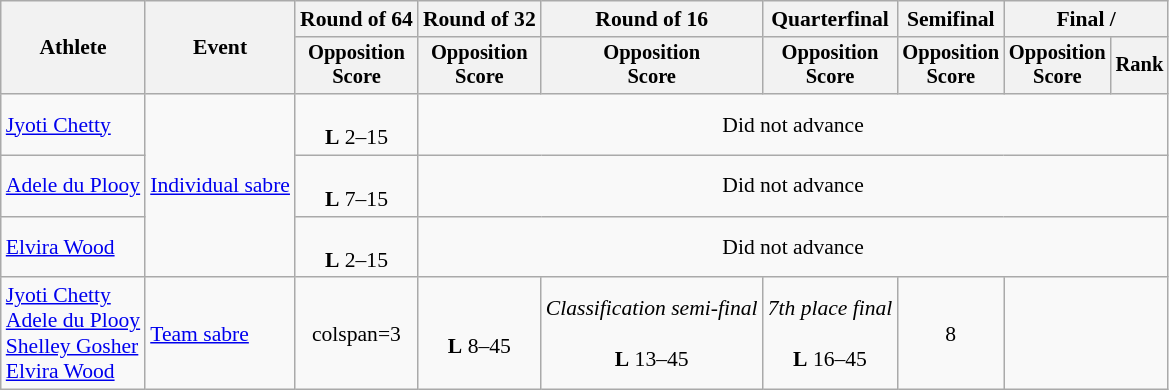<table class="wikitable" style="font-size:90%">
<tr>
<th rowspan="2">Athlete</th>
<th rowspan="2">Event</th>
<th>Round of 64</th>
<th>Round of 32</th>
<th>Round of 16</th>
<th>Quarterfinal</th>
<th>Semifinal</th>
<th colspan=2>Final / </th>
</tr>
<tr style="font-size:95%">
<th>Opposition <br> Score</th>
<th>Opposition <br> Score</th>
<th>Opposition <br> Score</th>
<th>Opposition <br> Score</th>
<th>Opposition <br> Score</th>
<th>Opposition <br> Score</th>
<th>Rank</th>
</tr>
<tr align=center>
<td align=left><a href='#'>Jyoti Chetty</a></td>
<td align=left rowspan=3><a href='#'>Individual sabre</a></td>
<td><br><strong>L</strong> 2–15</td>
<td colspan=6>Did not advance</td>
</tr>
<tr align=center>
<td align=left><a href='#'>Adele du Plooy</a></td>
<td><br><strong>L</strong> 7–15</td>
<td colspan=6>Did not advance</td>
</tr>
<tr align=center>
<td align=left><a href='#'>Elvira Wood</a></td>
<td><br><strong>L</strong> 2–15</td>
<td colspan=6>Did not advance</td>
</tr>
<tr align=center>
<td align=left><a href='#'>Jyoti Chetty</a><br><a href='#'>Adele du Plooy</a><br><a href='#'>Shelley Gosher</a><br><a href='#'>Elvira Wood</a></td>
<td align=left><a href='#'>Team sabre</a></td>
<td>colspan=3 </td>
<td><br><strong>L</strong> 8–45</td>
<td><em>Classification semi-final</em><br> <br><strong>L</strong> 13–45</td>
<td><em>7th place final</em><br> <br><strong>L</strong> 16–45</td>
<td>8</td>
</tr>
</table>
